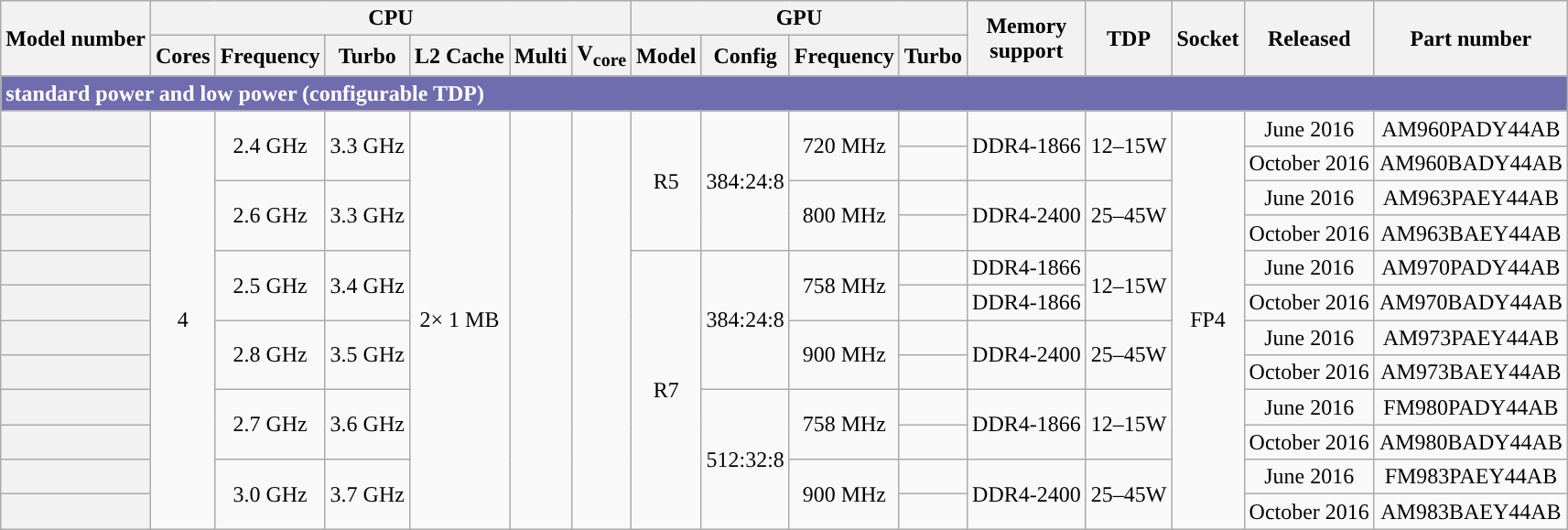<table class="wikitable" style="text-align: center">
<tr>
<th style="text-align:left" rowspan="2">Model number</th>
<th colspan="6">CPU</th>
<th colspan="4">GPU</th>
<th rowspan="2">Memory<br>support</th>
<th rowspan="2">TDP</th>
<th rowspan="2">Socket</th>
<th rowspan="2">Released</th>
<th rowspan="2">Part number</th>
</tr>
<tr>
<th>Cores</th>
<th>Frequency</th>
<th>Turbo</th>
<th>L2 Cache</th>
<th>Multi</th>
<th>V<sub>core</sub></th>
<th>Model</th>
<th>Config</th>
<th>Frequency</th>
<th>Turbo</th>
</tr>
<tr>
<th style="text-align:left; background:#716cae; color:white;" colspan="16">standard power and low power (configurable TDP)</th>
</tr>
<tr>
<th style="text-align:left"></th>
<td rowspan="12">4</td>
<td rowspan="2">2.4 GHz</td>
<td rowspan="2">3.3 GHz</td>
<td rowspan="12">2× 1 MB</td>
<td rowspan="12"></td>
<td rowspan="12"></td>
<td rowspan="4">R5</td>
<td rowspan="4">384:24:8</td>
<td rowspan="2">720 MHz</td>
<td></td>
<td rowspan="2">DDR4-1866</td>
<td rowspan="2">12–15W</td>
<td rowspan="12">FP4</td>
<td>June 2016</td>
<td>AM960PADY44AB</td>
</tr>
<tr>
<th style="text-align:left"></th>
<td></td>
<td>October 2016</td>
<td>AM960BADY44AB</td>
</tr>
<tr>
<th style="text-align:left"></th>
<td rowspan="2">2.6 GHz</td>
<td rowspan="2">3.3 GHz</td>
<td rowspan="2">800 MHz</td>
<td></td>
<td rowspan="2">DDR4-2400</td>
<td rowspan="2">25–45W</td>
<td>June 2016</td>
<td>AM963PAEY44AB</td>
</tr>
<tr>
<th style="text-align:left"></th>
<td></td>
<td>October 2016</td>
<td>AM963BAEY44AB</td>
</tr>
<tr>
<th style="text-align:left"></th>
<td rowspan="2">2.5 GHz</td>
<td rowspan="2">3.4 GHz</td>
<td rowspan="8">R7</td>
<td rowspan="4">384:24:8</td>
<td rowspan="2">758 MHz</td>
<td></td>
<td>DDR4-1866</td>
<td rowspan="2">12–15W</td>
<td>June 2016</td>
<td>AM970PADY44AB</td>
</tr>
<tr>
<th style="text-align:left"></th>
<td></td>
<td>DDR4-1866</td>
<td>October 2016</td>
<td>AM970BADY44AB</td>
</tr>
<tr>
<th style="text-align:left"></th>
<td rowspan="2">2.8 GHz</td>
<td rowspan="2">3.5 GHz</td>
<td rowspan="2">900 MHz</td>
<td></td>
<td rowspan="2">DDR4-2400</td>
<td rowspan="2">25–45W</td>
<td>June 2016</td>
<td>AM973PAEY44AB</td>
</tr>
<tr>
<th style="text-align:left"></th>
<td></td>
<td>October 2016</td>
<td>AM973BAEY44AB</td>
</tr>
<tr>
<th style="text-align:left"></th>
<td rowspan="2">2.7 GHz</td>
<td rowspan="2">3.6 GHz</td>
<td rowspan="4">512:32:8</td>
<td rowspan="2">758 MHz</td>
<td></td>
<td rowspan="2">DDR4-1866</td>
<td rowspan="2">12–15W</td>
<td>June 2016</td>
<td>FM980PADY44AB</td>
</tr>
<tr>
<th style="text-align:left"></th>
<td></td>
<td>October 2016</td>
<td>AM980BADY44AB</td>
</tr>
<tr>
<th style="text-align:left"></th>
<td rowspan="2">3.0 GHz</td>
<td rowspan="2">3.7 GHz</td>
<td rowspan="2">900 MHz</td>
<td></td>
<td rowspan="2">DDR4-2400</td>
<td rowspan="2">25–45W</td>
<td>June 2016</td>
<td>FM983PAEY44AB</td>
</tr>
<tr>
<th style="text-align:left"></th>
<td></td>
<td>October 2016</td>
<td>AM983BAEY44AB</td>
</tr>
</table>
